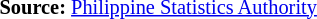<table style="font-size:85%;" '|>
<tr>
<td><br><p>
<strong>Source:</strong> <a href='#'>Philippine Statistics Authority</a>
</p></td>
</tr>
</table>
